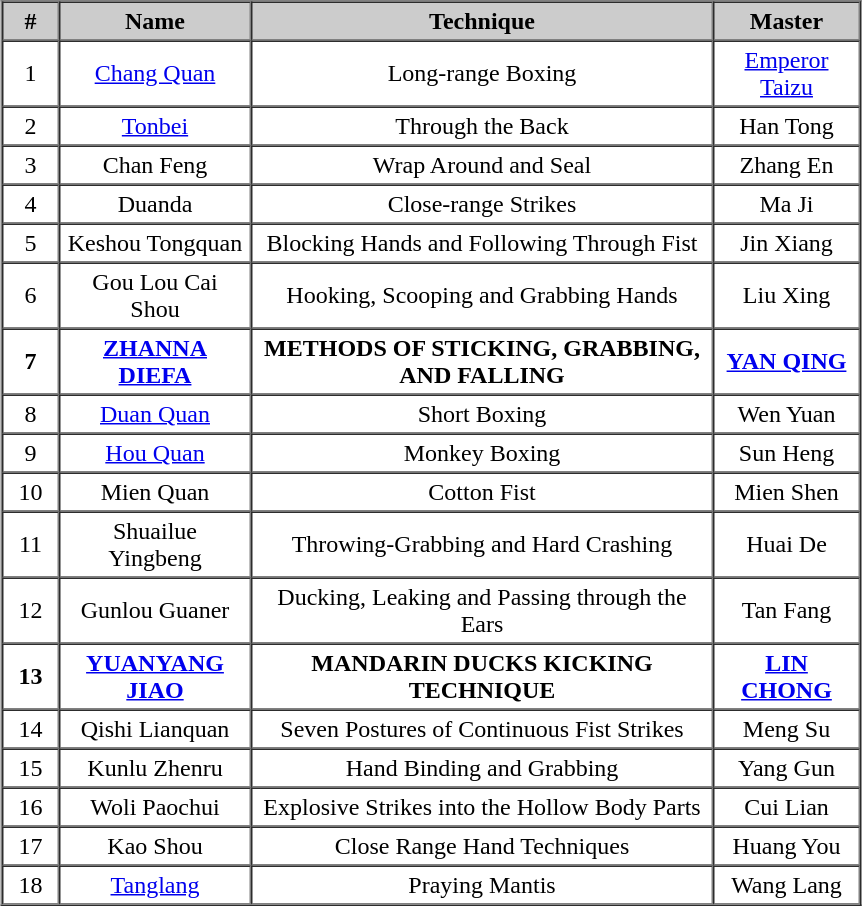<table style="margin:auto;"  border="1" cellspacing="0" cellpadding="3">
<tr>
<th style="background:#ccc; width:30px;">#</th>
<th style="background:#ccc; width:120px;">Name</th>
<th style="background:#ccc; width:300px;">Technique</th>
<th style="background:#ccc; width:90px;">Master</th>
</tr>
<tr>
<td align=center>1</td>
<td align=center><a href='#'>Chang Quan</a></td>
<td align=center>Long-range Boxing</td>
<td align=center><a href='#'>Emperor Taizu</a></td>
</tr>
<tr>
<td align=center>2</td>
<td align=center><a href='#'>Tonbei</a></td>
<td align=center>Through the Back</td>
<td align=center>Han Tong</td>
</tr>
<tr>
<td align=center>3</td>
<td align=center>Chan Feng</td>
<td align=center>Wrap Around and Seal</td>
<td align=center>Zhang En</td>
</tr>
<tr>
<td align=center>4</td>
<td align=center>Duanda</td>
<td align=center>Close-range Strikes</td>
<td align=center>Ma Ji</td>
</tr>
<tr>
<td align=center>5</td>
<td align=center>Keshou Tongquan</td>
<td align=center>Blocking Hands and Following Through Fist</td>
<td align=center>Jin Xiang</td>
</tr>
<tr>
<td align=center>6</td>
<td align=center>Gou Lou Cai Shou</td>
<td align=center>Hooking, Scooping and Grabbing Hands</td>
<td align=center>Liu Xing</td>
</tr>
<tr>
<th>7</th>
<td align=center><strong><a href='#'>ZHANNA DIEFA</a></strong></td>
<td align=center><strong>METHODS OF STICKING, GRABBING, AND FALLING</strong></td>
<td align=center><strong><a href='#'>YAN QING</a></strong></td>
</tr>
<tr>
<td align=center>8</td>
<td align=center><a href='#'>Duan Quan</a></td>
<td align=center>Short Boxing</td>
<td align=center>Wen Yuan</td>
</tr>
<tr>
<td align=center>9</td>
<td align=center><a href='#'>Hou Quan</a></td>
<td align=center>Monkey Boxing</td>
<td align=center>Sun Heng</td>
</tr>
<tr>
<td align=center>10</td>
<td align=center>Mien Quan</td>
<td align=center>Cotton Fist</td>
<td align=center>Mien Shen</td>
</tr>
<tr>
<td align=center>11</td>
<td align=center>Shuailue Yingbeng</td>
<td align=center>Throwing-Grabbing and Hard Crashing</td>
<td align=center>Huai De</td>
</tr>
<tr>
<td align=center>12</td>
<td align=center>Gunlou Guaner</td>
<td align=center>Ducking, Leaking and Passing through the Ears</td>
<td align=center>Tan Fang</td>
</tr>
<tr>
<th>13</th>
<td align=center><strong><a href='#'>YUANYANG JIAO</a></strong></td>
<td align=center><strong>MANDARIN DUCKS KICKING TECHNIQUE</strong></td>
<td align=center><strong><a href='#'>LIN CHONG</a></strong></td>
</tr>
<tr>
<td align=center>14</td>
<td align=center>Qishi Lianquan</td>
<td align=center>Seven Postures of Continuous Fist Strikes</td>
<td align=center>Meng Su</td>
</tr>
<tr>
<td align=center>15</td>
<td align=center>Kunlu Zhenru</td>
<td align=center>Hand Binding and Grabbing</td>
<td align=center>Yang Gun</td>
</tr>
<tr>
<td align=center>16</td>
<td align=center>Woli Paochui</td>
<td align=center>Explosive Strikes into the Hollow Body Parts</td>
<td align=center>Cui Lian</td>
</tr>
<tr>
<td align=center>17</td>
<td align=center>Kao Shou</td>
<td align=center>Close Range Hand Techniques</td>
<td align=center>Huang You</td>
</tr>
<tr>
<td align=center>18</td>
<td align=center><a href='#'>Tanglang</a></td>
<td align=center>Praying Mantis</td>
<td align=center>Wang Lang</td>
</tr>
</table>
